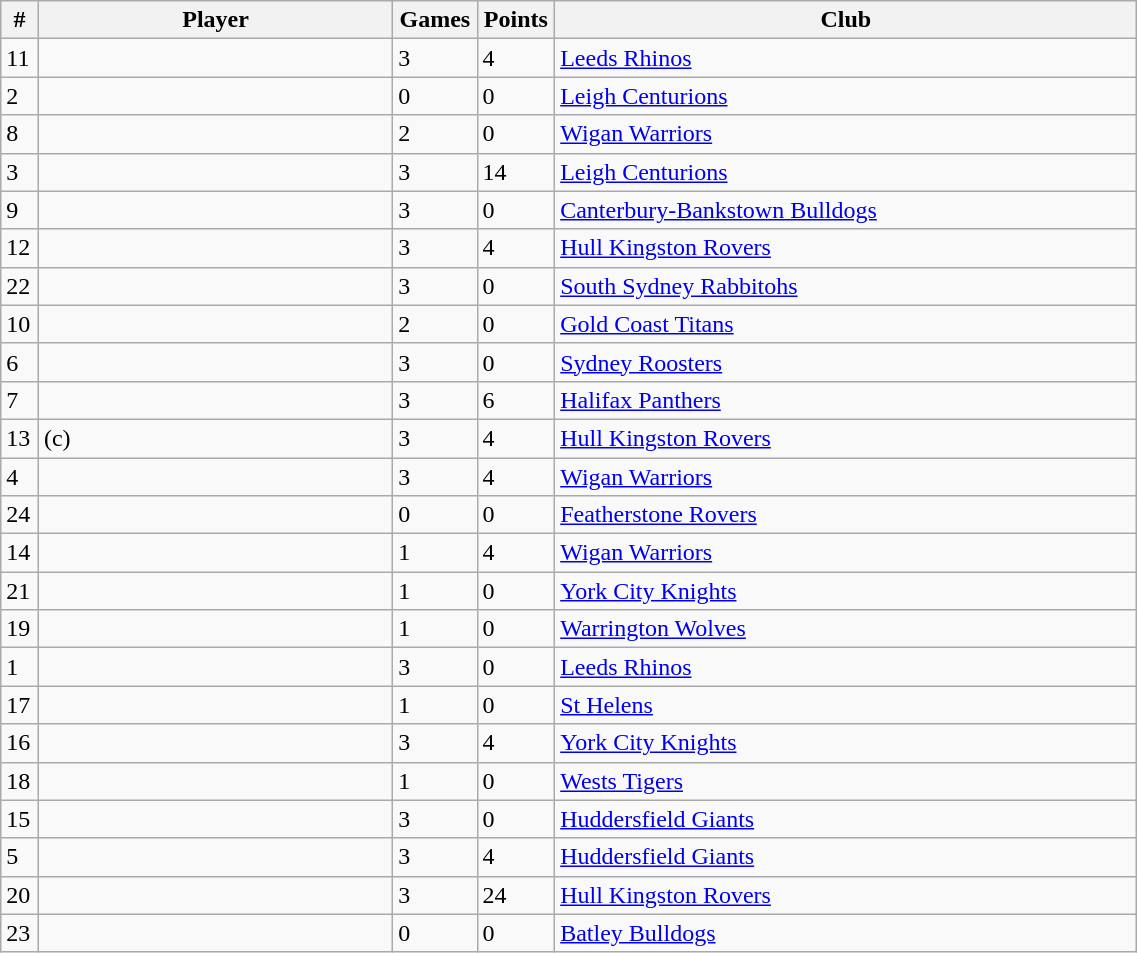<table class="wikitable sortable" style="width:60%;text-align:left">
<tr>
<th width=2%>#</th>
<th width=28%>Player</th>
<th width=2%>Games</th>
<th width=2%>Points</th>
<th width=46%>Club</th>
</tr>
<tr>
<td>11</td>
<td></td>
<td>3</td>
<td>4</td>
<td> <a href='#'>Leeds Rhinos</a></td>
</tr>
<tr>
<td>2</td>
<td></td>
<td>0</td>
<td>0</td>
<td> <a href='#'>Leigh Centurions</a></td>
</tr>
<tr>
<td>8</td>
<td></td>
<td>2</td>
<td>0</td>
<td> <a href='#'>Wigan Warriors</a></td>
</tr>
<tr>
<td>3</td>
<td></td>
<td>3</td>
<td>14</td>
<td> <a href='#'>Leigh Centurions</a></td>
</tr>
<tr>
<td>9</td>
<td></td>
<td>3</td>
<td>0</td>
<td> <a href='#'>Canterbury-Bankstown Bulldogs</a></td>
</tr>
<tr>
<td>12</td>
<td></td>
<td>3</td>
<td>4</td>
<td> <a href='#'>Hull Kingston Rovers</a></td>
</tr>
<tr>
<td>22</td>
<td></td>
<td>3</td>
<td>0</td>
<td> <a href='#'>South Sydney Rabbitohs</a></td>
</tr>
<tr>
<td>10</td>
<td></td>
<td>2</td>
<td>0</td>
<td> <a href='#'>Gold Coast Titans</a></td>
</tr>
<tr>
<td>6</td>
<td></td>
<td>3</td>
<td>0</td>
<td> <a href='#'>Sydney Roosters</a></td>
</tr>
<tr>
<td>7</td>
<td></td>
<td>3</td>
<td>6</td>
<td> <a href='#'>Halifax Panthers</a></td>
</tr>
<tr>
<td>13</td>
<td> (c)</td>
<td>3</td>
<td>4</td>
<td> <a href='#'>Hull Kingston Rovers</a></td>
</tr>
<tr>
<td>4</td>
<td></td>
<td>3</td>
<td>4</td>
<td> <a href='#'>Wigan Warriors</a></td>
</tr>
<tr>
<td>24</td>
<td></td>
<td>0</td>
<td>0</td>
<td> <a href='#'>Featherstone Rovers</a></td>
</tr>
<tr>
<td>14</td>
<td></td>
<td>1</td>
<td>4</td>
<td> <a href='#'>Wigan Warriors</a></td>
</tr>
<tr>
<td>21</td>
<td></td>
<td>1</td>
<td>0</td>
<td> <a href='#'>York City Knights</a></td>
</tr>
<tr>
<td>19</td>
<td></td>
<td>1</td>
<td>0</td>
<td> <a href='#'>Warrington Wolves</a></td>
</tr>
<tr>
<td>1</td>
<td></td>
<td>3</td>
<td>0</td>
<td> <a href='#'>Leeds Rhinos</a></td>
</tr>
<tr>
<td>17</td>
<td></td>
<td>1</td>
<td>0</td>
<td> <a href='#'>St Helens</a></td>
</tr>
<tr>
<td>16</td>
<td></td>
<td>3</td>
<td>4</td>
<td> <a href='#'>York City Knights</a></td>
</tr>
<tr>
<td>18</td>
<td></td>
<td>1</td>
<td>0</td>
<td> <a href='#'>Wests Tigers</a></td>
</tr>
<tr>
<td>15</td>
<td></td>
<td>3</td>
<td>0</td>
<td> <a href='#'>Huddersfield Giants</a></td>
</tr>
<tr>
<td>5</td>
<td></td>
<td>3</td>
<td>4</td>
<td> <a href='#'>Huddersfield Giants</a></td>
</tr>
<tr>
<td>20</td>
<td></td>
<td>3</td>
<td>24</td>
<td> <a href='#'>Hull Kingston Rovers</a></td>
</tr>
<tr>
<td>23</td>
<td></td>
<td>0</td>
<td>0</td>
<td> <a href='#'>Batley Bulldogs</a></td>
</tr>
</table>
